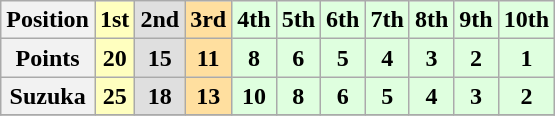<table class="wikitable">
<tr>
<th>Position</th>
<th style="background-color:#ffffbf"><strong>1st</strong></th>
<th style="background-color:#dfdfdf"><strong>2nd</strong></th>
<th style="background-color:#ffdf9f"><strong>3rd</strong></th>
<th style="background-color:#dfffdf"><strong>4th</strong></th>
<th style="background-color:#dfffdf"><strong>5th</strong></th>
<th style="background-color:#dfffdf"><strong>6th</strong></th>
<th style="background-color:#dfffdf"><strong>7th</strong></th>
<th style="background-color:#dfffdf"><strong>8th</strong></th>
<th style="background-color:#dfffdf"><strong>9th</strong></th>
<th style="background-color:#dfffdf"><strong>10th</strong></th>
</tr>
<tr>
<th>Points</th>
<th style="background-color:#ffffbf"><strong>20</strong></th>
<th style="background-color:#dfdfdf"><strong>15</strong></th>
<th style="background-color:#ffdf9f"><strong>11</strong></th>
<th style="background-color:#dfffdf"><strong>8</strong></th>
<th style="background-color:#dfffdf"><strong>6</strong></th>
<th style="background-color:#dfffdf"><strong>5</strong></th>
<th style="background-color:#dfffdf"><strong>4</strong></th>
<th style="background-color:#dfffdf"><strong>3</strong></th>
<th style="background-color:#dfffdf"><strong>2</strong></th>
<th style="background-color:#dfffdf"><strong>1</strong></th>
</tr>
<tr>
<th>Suzuka</th>
<th style="background-color:#ffffbf"><strong>25</strong></th>
<th style="background-color:#dfdfdf"><strong>18</strong></th>
<th style="background-color:#ffdf9f"><strong>13</strong></th>
<th style="background-color:#dfffdf"><strong>10</strong></th>
<th style="background-color:#dfffdf"><strong>8</strong></th>
<th style="background-color:#dfffdf"><strong>6</strong></th>
<th style="background-color:#dfffdf"><strong>5</strong></th>
<th style="background-color:#dfffdf"><strong>4</strong></th>
<th style="background-color:#dfffdf"><strong>3</strong></th>
<th style="background-color:#dfffdf"><strong>2</strong></th>
</tr>
<tr>
</tr>
</table>
